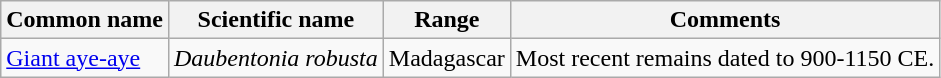<table class="wikitable sortable">
<tr>
<th>Common name</th>
<th>Scientific name</th>
<th>Range</th>
<th class="unsortable">Comments</th>
</tr>
<tr>
<td><a href='#'>Giant aye-aye</a></td>
<td><em>Daubentonia robusta</em></td>
<td>Madagascar</td>
<td>Most recent remains dated to 900-1150 CE.</td>
</tr>
</table>
